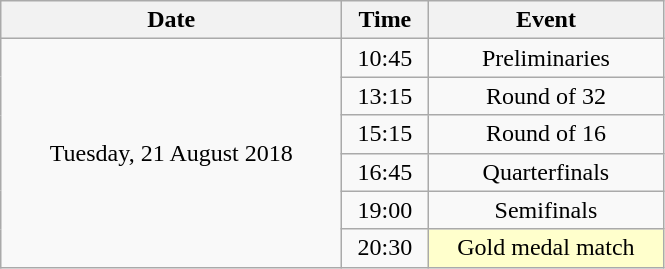<table class = "wikitable" style="text-align:center;">
<tr>
<th width=220>Date</th>
<th width=50>Time</th>
<th width=150>Event</th>
</tr>
<tr>
<td rowspan=6>Tuesday, 21 August 2018</td>
<td>10:45</td>
<td>Preliminaries</td>
</tr>
<tr>
<td>13:15</td>
<td>Round of 32</td>
</tr>
<tr>
<td>15:15</td>
<td>Round of 16</td>
</tr>
<tr>
<td>16:45</td>
<td>Quarterfinals</td>
</tr>
<tr>
<td>19:00</td>
<td>Semifinals</td>
</tr>
<tr>
<td>20:30</td>
<td bgcolor=ffffcc>Gold medal match</td>
</tr>
</table>
